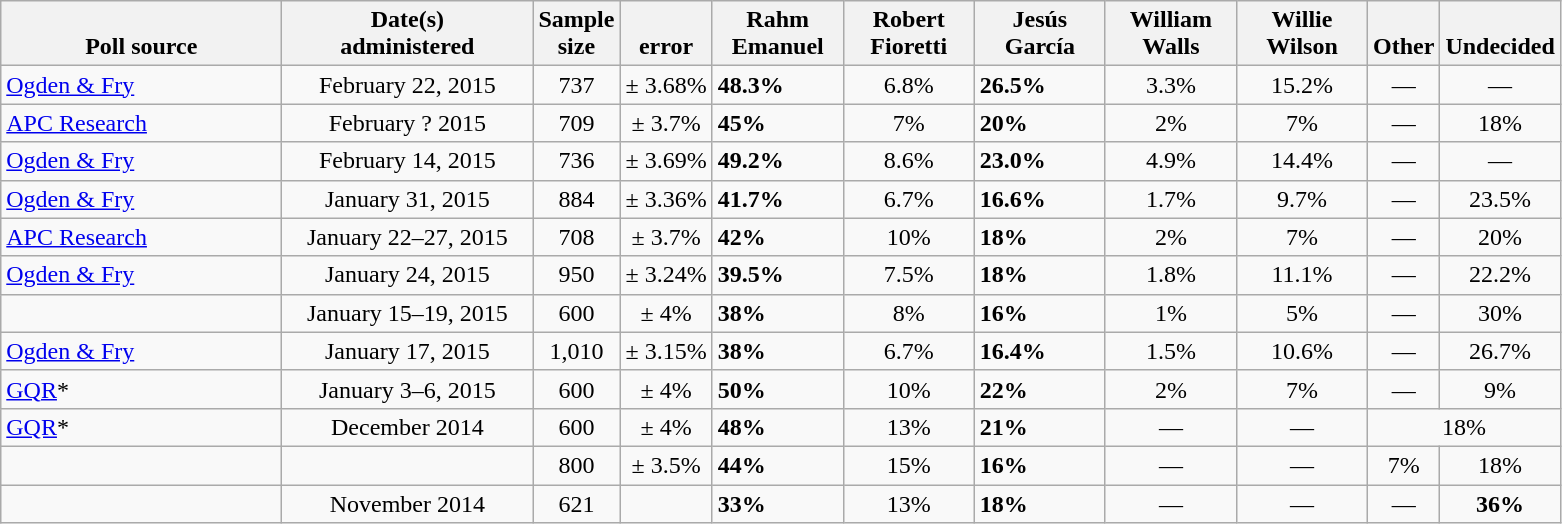<table class="wikitable">
<tr valign= bottom>
<th style="width:180px;">Poll source</th>
<th style="width:160px;">Date(s)<br>administered</th>
<th class=small>Sample<br>size</th>
<th class=small><br>error</th>
<th style="width:80px;">Rahm<br>Emanuel</th>
<th style="width:80px;">Robert<br>Fioretti</th>
<th style="width:80px;">Jesús<br>García</th>
<th style="width:80px;">William<br>Walls</th>
<th style="width:80px;">Willie<br>Wilson</th>
<th>Other</th>
<th>Undecided</th>
</tr>
<tr>
<td><a href='#'>Ogden & Fry</a></td>
<td align=center>February 22, 2015</td>
<td align=center>737</td>
<td align=center>± 3.68%</td>
<td><strong>48.3%</strong></td>
<td align=center>6.8%</td>
<td><strong>26.5%</strong></td>
<td align=center>3.3%</td>
<td align=center>15.2%</td>
<td align=center>—</td>
<td align=center>—</td>
</tr>
<tr>
<td><a href='#'>APC Research</a></td>
<td align=center>February ? 2015</td>
<td align=center>709</td>
<td align=center>± 3.7%</td>
<td><strong>45%</strong></td>
<td align=center>7%</td>
<td><strong>20%</strong></td>
<td align=center>2%</td>
<td align=center>7%</td>
<td align=center>—</td>
<td align=center>18%</td>
</tr>
<tr>
<td><a href='#'>Ogden & Fry</a></td>
<td align=center>February 14, 2015</td>
<td align=center>736</td>
<td align=center>± 3.69%</td>
<td><strong>49.2%</strong></td>
<td align=center>8.6%</td>
<td><strong>23.0%</strong></td>
<td align=center>4.9%</td>
<td align=center>14.4%</td>
<td align=center>—</td>
<td align=center>—</td>
</tr>
<tr>
<td><a href='#'>Ogden & Fry</a></td>
<td align=center>January 31, 2015</td>
<td align=center>884</td>
<td align=center>± 3.36%</td>
<td><strong>41.7%</strong></td>
<td align=center>6.7%</td>
<td><strong>16.6%</strong></td>
<td align=center>1.7%</td>
<td align=center>9.7%</td>
<td align=center>—</td>
<td align=center>23.5%</td>
</tr>
<tr>
<td><a href='#'>APC Research</a></td>
<td align=center>January 22–27, 2015</td>
<td align=center>708</td>
<td align=center>± 3.7%</td>
<td><strong>42%</strong></td>
<td align=center>10%</td>
<td><strong>18%</strong></td>
<td align=center>2%</td>
<td align=center>7%</td>
<td align=center>—</td>
<td align=center>20%</td>
</tr>
<tr>
<td><a href='#'>Ogden & Fry</a></td>
<td align=center>January 24, 2015</td>
<td align=center>950</td>
<td align=center>± 3.24%</td>
<td><strong>39.5%</strong></td>
<td align=center>7.5%</td>
<td><strong>18%</strong></td>
<td align=center>1.8%</td>
<td align=center>11.1%</td>
<td align=center>—</td>
<td align=center>22.2%</td>
</tr>
<tr>
<td></td>
<td align=center>January 15–19, 2015</td>
<td align=center>600</td>
<td align=center>± 4%</td>
<td><strong>38%</strong></td>
<td align=center>8%</td>
<td><strong>16%</strong></td>
<td align=center>1%</td>
<td align=center>5%</td>
<td align=center>—</td>
<td align=center>30%</td>
</tr>
<tr>
<td><a href='#'>Ogden & Fry</a></td>
<td align=center>January 17, 2015</td>
<td align=center>1,010</td>
<td align=center>± 3.15%</td>
<td><strong>38%</strong></td>
<td align=center>6.7%</td>
<td><strong>16.4%</strong></td>
<td align=center>1.5%</td>
<td align=center>10.6%</td>
<td align=center>—</td>
<td align=center>26.7%</td>
</tr>
<tr>
<td><a href='#'>GQR</a>*</td>
<td align=center>January 3–6, 2015</td>
<td align=center>600</td>
<td align=center>± 4%</td>
<td><strong>50%</strong></td>
<td align=center>10%</td>
<td><strong>22%</strong></td>
<td align=center>2%</td>
<td align=center>7%</td>
<td align=center>—</td>
<td align=center>9%</td>
</tr>
<tr>
<td><a href='#'>GQR</a>*</td>
<td align=center>December 2014</td>
<td align=center>600</td>
<td align=center>± 4%</td>
<td><strong>48%</strong></td>
<td align=center>13%</td>
<td><strong>21%</strong></td>
<td align=center>—</td>
<td align=center>—</td>
<td align=center colspan=2>18%</td>
</tr>
<tr>
<td></td>
<td align=center></td>
<td align=center>800</td>
<td align=center>± 3.5%</td>
<td><strong>44%</strong></td>
<td align=center>15%</td>
<td><strong>16%</strong></td>
<td align=center>—</td>
<td align=center>—</td>
<td align=center>7%</td>
<td align=center>18%</td>
</tr>
<tr>
<td></td>
<td align=center>November 2014</td>
<td align=center>621</td>
<td align=center></td>
<td><strong>33%</strong></td>
<td align=center>13%</td>
<td><strong>18%</strong></td>
<td align=center>—</td>
<td align=center>—</td>
<td align=center>—</td>
<td align=center><strong>36%</strong></td>
</tr>
</table>
